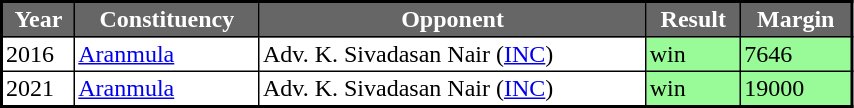<table width="45%" cellpadding="2" cellspacing="0" border="1" style="border-collapse: collapse; border: 2px #000000 solid" style="font-size: 94%;">
<tr>
<th style="background-color:#666666; color:white">Year</th>
<th style="background-color:#666666; color:white">Constituency</th>
<th style="background-color:#666666; color:white">Opponent</th>
<th style="background-color:#666666; color:white">Result</th>
<th style="background-color:#666666; color:white">Margin</th>
</tr>
<tr --->
<td>2016</td>
<td><a href='#'>Aranmula</a></td>
<td>Adv. K. Sivadasan Nair (<a href='#'>INC</a>)</td>
<td style="background: #98FB98;">win</td>
<td style="background: #98FB98;">7646</td>
</tr>
<tr --->
<td>2021</td>
<td><a href='#'>Aranmula</a></td>
<td>Adv. K. Sivadasan Nair (<a href='#'>INC</a>)</td>
<td style="background: #98FB98;">win</td>
<td style="background: #98FB98;">19000</td>
</tr>
</table>
